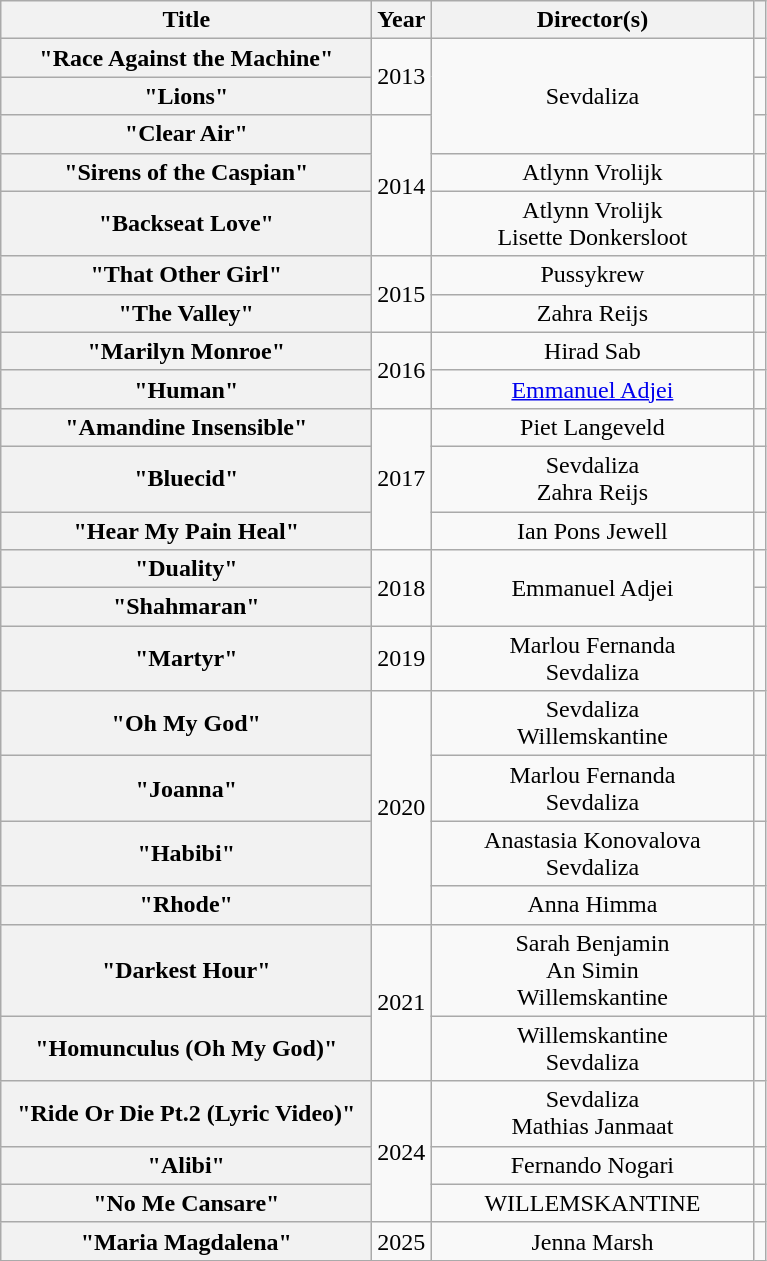<table class="wikitable plainrowheaders" style="text-align:center">
<tr>
<th scope="col" style="width:15em;">Title</th>
<th scope="col">Year</th>
<th scope="col" style="width:13em;">Director(s)</th>
<th scope="col"></th>
</tr>
<tr>
<th scope="row">"Race Against the Machine"</th>
<td rowspan="2">2013</td>
<td rowspan="3">Sevdaliza</td>
<td></td>
</tr>
<tr>
<th scope="row">"Lions"</th>
<td></td>
</tr>
<tr>
<th scope="row">"Clear Air"</th>
<td rowspan="3">2014</td>
<td></td>
</tr>
<tr>
<th scope="row">"Sirens of the Caspian"</th>
<td>Atlynn Vrolijk</td>
<td></td>
</tr>
<tr>
<th scope="row">"Backseat Love"</th>
<td>Atlynn Vrolijk<br>Lisette Donkersloot</td>
<td></td>
</tr>
<tr>
<th scope="row">"That Other Girl"</th>
<td rowspan="2">2015</td>
<td>Pussykrew</td>
<td></td>
</tr>
<tr>
<th scope="row">"The Valley"</th>
<td>Zahra Reijs</td>
<td></td>
</tr>
<tr>
<th scope="row">"Marilyn Monroe"</th>
<td rowspan="2">2016</td>
<td>Hirad Sab</td>
<td></td>
</tr>
<tr>
<th scope="row">"Human"</th>
<td><a href='#'>Emmanuel Adjei</a></td>
<td></td>
</tr>
<tr>
<th scope="row">"Amandine Insensible"</th>
<td rowspan="3">2017</td>
<td>Piet Langeveld</td>
<td></td>
</tr>
<tr>
<th scope="row">"Bluecid"</th>
<td>Sevdaliza<br>Zahra Reijs</td>
<td></td>
</tr>
<tr>
<th scope="row">"Hear My Pain Heal"</th>
<td>Ian Pons Jewell</td>
<td></td>
</tr>
<tr>
<th scope="row">"Duality"</th>
<td rowspan="2">2018</td>
<td rowspan="2">Emmanuel Adjei</td>
<td></td>
</tr>
<tr>
<th scope="row">"Shahmaran"</th>
<td></td>
</tr>
<tr>
<th scope="row">"Martyr"</th>
<td>2019</td>
<td>Marlou Fernanda<br>Sevdaliza</td>
<td></td>
</tr>
<tr>
<th scope="row">"Oh My God"</th>
<td rowspan="4">2020</td>
<td>Sevdaliza<br>Willemskantine</td>
<td></td>
</tr>
<tr>
<th scope="row">"Joanna"</th>
<td>Marlou Fernanda<br>Sevdaliza</td>
<td></td>
</tr>
<tr>
<th scope="row">"Habibi"</th>
<td>Anastasia Konovalova<br>Sevdaliza</td>
<td></td>
</tr>
<tr>
<th scope="row">"Rhode"</th>
<td>Anna Himma</td>
<td></td>
</tr>
<tr>
<th scope="row">"Darkest Hour"</th>
<td rowspan="2">2021</td>
<td>Sarah Benjamin<br>An Simin<br>Willemskantine</td>
<td></td>
</tr>
<tr>
<th scope="row">"Homunculus (Oh My God)"</th>
<td>Willemskantine<br>Sevdaliza</td>
<td></td>
</tr>
<tr>
<th scope="row">"Ride Or Die Pt.2 (Lyric Video)"</th>
<td rowspan="3">2024</td>
<td>Sevdaliza <br> Mathias Janmaat</td>
<td></td>
</tr>
<tr>
<th scope="row">"Alibi"</th>
<td>Fernando Nogari</td>
<td></td>
</tr>
<tr>
<th scope="row">"No Me Cansare"</th>
<td>WILLEMSKANTINE</td>
<td></td>
</tr>
<tr>
<th scope="row">"Maria Magdalena"</th>
<td>2025</td>
<td>Jenna Marsh</td>
<td></td>
</tr>
</table>
